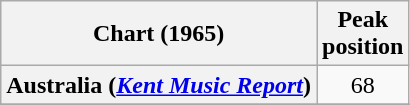<table class="wikitable sortable plainrowheaders" style="text-align:center">
<tr>
<th scope="col">Chart (1965)</th>
<th scope="col">Peak<br>position</th>
</tr>
<tr>
<th scope="row">Australia (<em><a href='#'>Kent Music Report</a></em>)</th>
<td align="center">68</td>
</tr>
<tr>
</tr>
<tr>
</tr>
<tr>
</tr>
<tr>
</tr>
<tr>
</tr>
</table>
